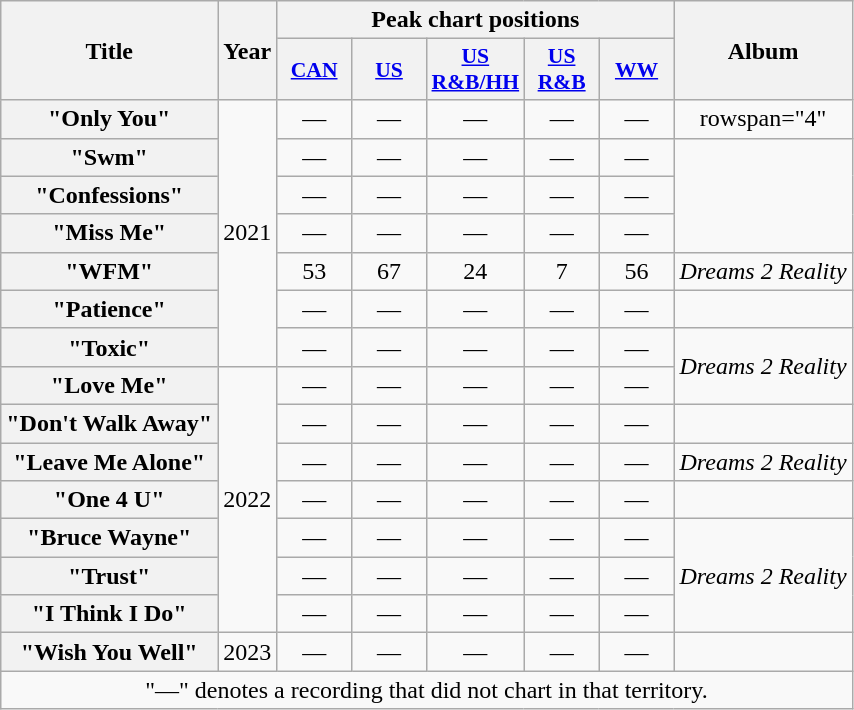<table class="wikitable plainrowheaders" style="text-align: center;">
<tr>
<th rowspan="2">Title</th>
<th rowspan="2">Year</th>
<th colspan="5">Peak chart positions</th>
<th rowspan="2">Album</th>
</tr>
<tr>
<th scope="col" style="width:3em;font-size:90%;"><a href='#'>CAN</a><br></th>
<th scope="col" style="width:3em;font-size:90%;"><a href='#'>US</a><br></th>
<th scope="col" style="width:3em;font-size:90%;"><a href='#'>US<br>R&B/HH</a><br></th>
<th scope="col" style="width:3em;font-size:90%;"><a href='#'>US<br>R&B</a><br></th>
<th scope="col" style="width:3em;font-size:90%;"><a href='#'>WW</a><br></th>
</tr>
<tr>
<th scope="row">"Only You"</th>
<td rowspan="7">2021</td>
<td>—</td>
<td>—</td>
<td>—</td>
<td>—</td>
<td>—</td>
<td>rowspan="4" </td>
</tr>
<tr>
<th scope="row">"Swm"</th>
<td>—</td>
<td>—</td>
<td>—</td>
<td>—</td>
<td>—</td>
</tr>
<tr>
<th scope="row">"Confessions"</th>
<td>—</td>
<td>—</td>
<td>—</td>
<td>—</td>
<td>—</td>
</tr>
<tr>
<th scope="row">"Miss Me"</th>
<td>—</td>
<td>—</td>
<td>—</td>
<td>—</td>
<td>—</td>
</tr>
<tr>
<th scope="row">"WFM"</th>
<td>53</td>
<td>67</td>
<td>24</td>
<td>7</td>
<td>56</td>
<td><em>Dreams 2 Reality</em></td>
</tr>
<tr>
<th scope="row">"Patience"</th>
<td>—</td>
<td>—</td>
<td>—</td>
<td>—</td>
<td>—</td>
<td></td>
</tr>
<tr>
<th scope="row">"Toxic"</th>
<td>—</td>
<td>—</td>
<td>—</td>
<td>—</td>
<td>—</td>
<td rowspan="2"><em>Dreams 2 Reality</em></td>
</tr>
<tr>
<th scope="row">"Love Me"</th>
<td rowspan="7">2022</td>
<td>—</td>
<td>—</td>
<td>—</td>
<td>—</td>
<td>—</td>
</tr>
<tr>
<th scope="row">"Don't Walk Away"</th>
<td>—</td>
<td>—</td>
<td>—</td>
<td>—</td>
<td>—</td>
<td></td>
</tr>
<tr>
<th scope="row">"Leave Me Alone"</th>
<td>—</td>
<td>—</td>
<td>—</td>
<td>—</td>
<td>—</td>
<td><em>Dreams 2 Reality</em></td>
</tr>
<tr>
<th scope="row">"One 4 U"</th>
<td>—</td>
<td>—</td>
<td>—</td>
<td>—</td>
<td>—</td>
<td></td>
</tr>
<tr>
<th scope="row">"Bruce Wayne"</th>
<td>—</td>
<td>—</td>
<td>—</td>
<td>—</td>
<td>—</td>
<td rowspan="3"><em>Dreams 2 Reality</em></td>
</tr>
<tr>
<th scope="row">"Trust"</th>
<td>—</td>
<td>—</td>
<td>—</td>
<td>—</td>
<td>—</td>
</tr>
<tr>
<th scope="row">"I Think I Do"</th>
<td>—</td>
<td>—</td>
<td>—</td>
<td>—</td>
<td>—</td>
</tr>
<tr>
<th scope="row">"Wish You Well"</th>
<td>2023</td>
<td>—</td>
<td>—</td>
<td>—</td>
<td>—</td>
<td>—</td>
<td></td>
</tr>
<tr>
<td colspan="8">"—" denotes a recording that did not chart in that territory.</td>
</tr>
</table>
